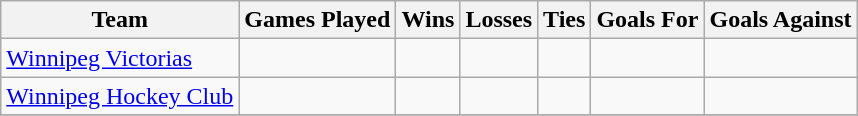<table class="wikitable">
<tr>
<th>Team</th>
<th>Games Played</th>
<th>Wins</th>
<th>Losses</th>
<th>Ties</th>
<th>Goals For</th>
<th>Goals Against</th>
</tr>
<tr>
<td><a href='#'>Winnipeg Victorias</a></td>
<td></td>
<td></td>
<td></td>
<td></td>
<td></td>
<td></td>
</tr>
<tr>
<td><a href='#'>Winnipeg Hockey Club</a></td>
<td></td>
<td></td>
<td></td>
<td></td>
<td></td>
<td></td>
</tr>
<tr>
</tr>
</table>
